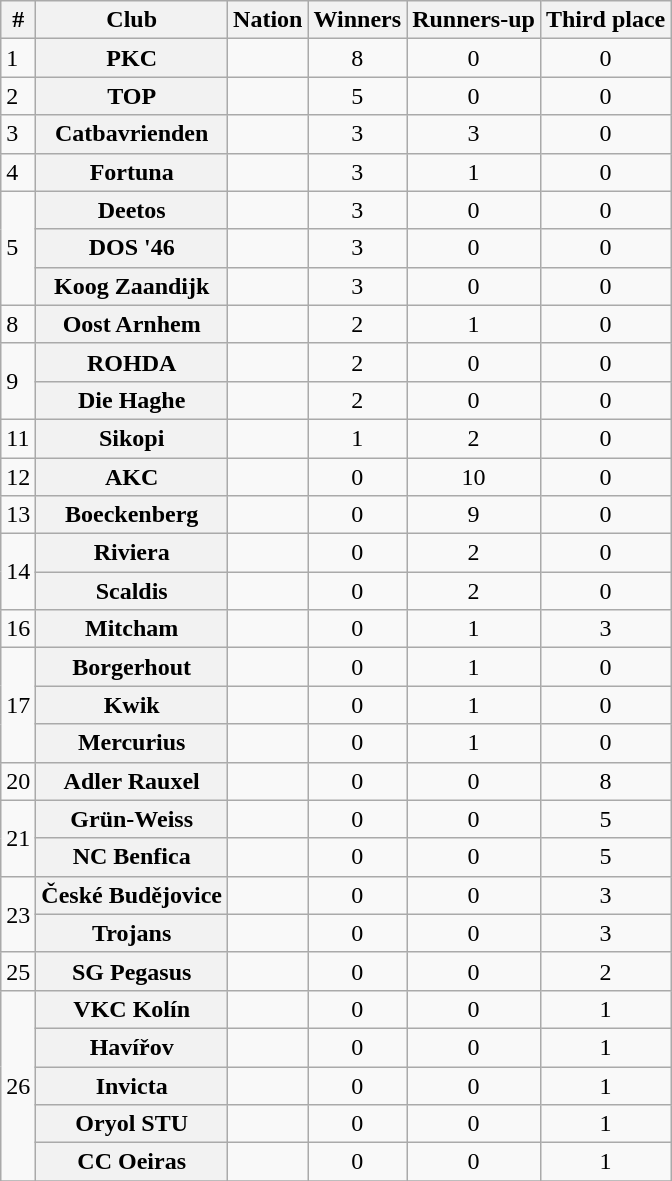<table class="wikitable plainrowheaders sortable">
<tr>
<th scope="col">#</th>
<th scope="col">Club</th>
<th scope="col">Nation</th>
<th scope="col">Winners</th>
<th scope="col">Runners-up</th>
<th scope="col">Third place</th>
</tr>
<tr>
<td>1</td>
<th scope="row">PKC</th>
<td scope="row"></td>
<td align=center>8</td>
<td align=center>0</td>
<td align=center>0</td>
</tr>
<tr>
<td>2</td>
<th scope="row">TOP</th>
<td scope="row"></td>
<td align=center>5</td>
<td align=center>0</td>
<td align=center>0</td>
</tr>
<tr>
<td>3</td>
<th scope="row">Catbavrienden</th>
<td scope="row"></td>
<td align=center>3</td>
<td align=center>3</td>
<td align=center>0</td>
</tr>
<tr>
<td>4</td>
<th scope="row">Fortuna</th>
<td scope="row"></td>
<td align=center>3</td>
<td align=center>1</td>
<td align=center>0</td>
</tr>
<tr>
<td rowspan=3>5</td>
<th scope="row">Deetos</th>
<td scope="row"></td>
<td align=center>3</td>
<td align=center>0</td>
<td align=center>0</td>
</tr>
<tr>
<th scope="row">DOS '46</th>
<td scope="row"></td>
<td align=center>3</td>
<td align=center>0</td>
<td align=center>0</td>
</tr>
<tr>
<th scope="row">Koog Zaandijk</th>
<td scope="row"></td>
<td align=center>3</td>
<td align=center>0</td>
<td align=center>0</td>
</tr>
<tr>
<td rowspan>8</td>
<th scope="row">Oost Arnhem</th>
<td scope="row"></td>
<td align=center>2</td>
<td align=center>1</td>
<td align=center>0</td>
</tr>
<tr>
<td rowspan=2>9</td>
<th scope="row">ROHDA</th>
<td scope="row"></td>
<td align=center>2</td>
<td align=center>0</td>
<td align=center>0</td>
</tr>
<tr>
<th scope="row">Die Haghe</th>
<td scope="row"></td>
<td align=center>2</td>
<td align=center>0</td>
<td align=center>0</td>
</tr>
<tr>
<td>11</td>
<th scope="row">Sikopi</th>
<td scope="row"></td>
<td align=center>1</td>
<td align=center>2</td>
<td align=center>0</td>
</tr>
<tr>
<td>12</td>
<th scope="row">AKC</th>
<td scope="row"></td>
<td align=center>0</td>
<td align=center>10</td>
<td align=center>0</td>
</tr>
<tr>
<td>13</td>
<th scope="row">Boeckenberg</th>
<td scope="row"></td>
<td align=center>0</td>
<td align=center>9</td>
<td align=center>0</td>
</tr>
<tr>
<td rowspan=2>14</td>
<th scope="row">Riviera</th>
<td scope="row"></td>
<td align=center>0</td>
<td align=center>2</td>
<td align=center>0</td>
</tr>
<tr>
<th scope="row">Scaldis</th>
<td scope="row"></td>
<td align=center>0</td>
<td align=center>2</td>
<td align=center>0</td>
</tr>
<tr>
<td>16</td>
<th scope="row">Mitcham</th>
<td scope="row"></td>
<td align=center>0</td>
<td align=center>1</td>
<td align=center>3</td>
</tr>
<tr>
<td rowspan=3>17</td>
<th scope="row">Borgerhout</th>
<td scope="row"></td>
<td align=center>0</td>
<td align=center>1</td>
<td align=center>0</td>
</tr>
<tr>
<th scope="row">Kwik</th>
<td scope="row"></td>
<td align=center>0</td>
<td align=center>1</td>
<td align=center>0</td>
</tr>
<tr>
<th scope="row">Mercurius</th>
<td scope="row"></td>
<td align=center>0</td>
<td align=center>1</td>
<td align=center>0</td>
</tr>
<tr>
<td>20</td>
<th scope="row">Adler Rauxel</th>
<td scope="row"></td>
<td align=center>0</td>
<td align=center>0</td>
<td align=center>8</td>
</tr>
<tr>
<td rowspan=2>21</td>
<th scope="row">Grün-Weiss</th>
<td scope="row"></td>
<td align=center>0</td>
<td align=center>0</td>
<td align=center>5</td>
</tr>
<tr>
<th scope="row">NC Benfica</th>
<td scope="row"></td>
<td align=center>0</td>
<td align=center>0</td>
<td align=center>5</td>
</tr>
<tr>
<td rowspan=2>23</td>
<th scope="row">České Budějovice</th>
<td scope="row"></td>
<td align=center>0</td>
<td align=center>0</td>
<td align=center>3</td>
</tr>
<tr>
<th scope="row">Trojans</th>
<td scope="row"></td>
<td align=center>0</td>
<td align=center>0</td>
<td align=center>3</td>
</tr>
<tr>
<td>25</td>
<th scope="row">SG Pegasus</th>
<td scope="row"></td>
<td align=center>0</td>
<td align=center>0</td>
<td align=center>2</td>
</tr>
<tr>
<td rowspan=5>26</td>
<th scope="row">VKC Kolín</th>
<td scope="row"></td>
<td align=center>0</td>
<td align=center>0</td>
<td align=center>1</td>
</tr>
<tr>
<th scope="row">Havířov</th>
<td scope="row"></td>
<td align=center>0</td>
<td align=center>0</td>
<td align=center>1</td>
</tr>
<tr>
<th scope="row">Invicta</th>
<td scope="row"></td>
<td align=center>0</td>
<td align=center>0</td>
<td align=center>1</td>
</tr>
<tr>
<th scope="row">Oryol STU</th>
<td scope="row"></td>
<td align=center>0</td>
<td align=center>0</td>
<td align=center>1</td>
</tr>
<tr>
<th scope="row">CC Oeiras</th>
<td scope="row"></td>
<td align=center>0</td>
<td align=center>0</td>
<td align=center>1</td>
</tr>
<tr>
</tr>
</table>
